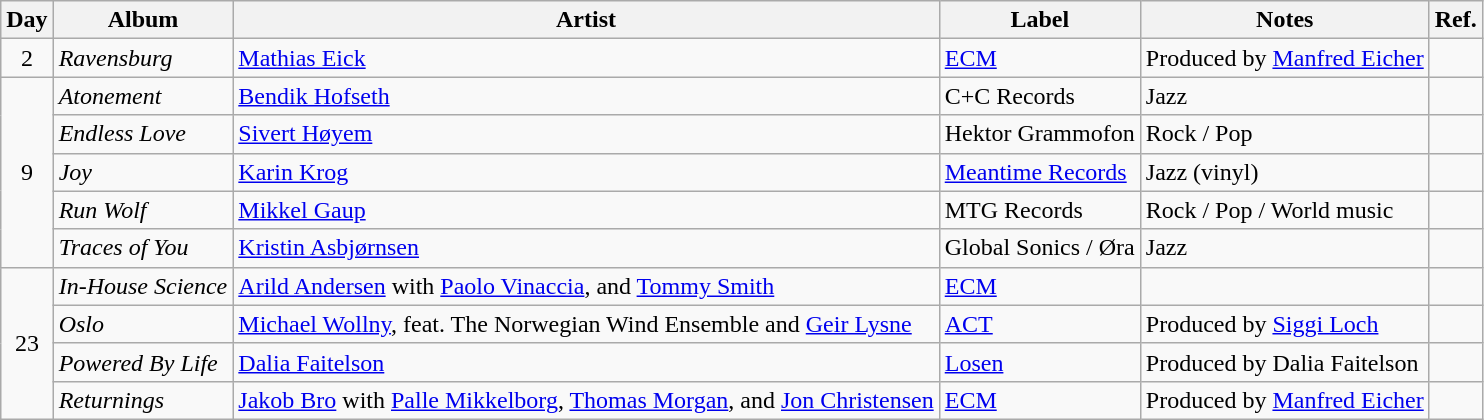<table class="wikitable">
<tr>
<th>Day</th>
<th>Album</th>
<th>Artist</th>
<th>Label</th>
<th>Notes</th>
<th>Ref.</th>
</tr>
<tr>
<td rowspan="1" style="text-align:center;">2</td>
<td><em>Ravensburg</em></td>
<td><a href='#'>Mathias Eick</a></td>
<td><a href='#'>ECM</a></td>
<td>Produced by <a href='#'>Manfred Eicher</a></td>
<td style="text-align:center;"></td>
</tr>
<tr>
<td rowspan="5" style="text-align:center;">9</td>
<td><em>Atonement</em></td>
<td><a href='#'>Bendik Hofseth</a></td>
<td>C+C Records</td>
<td>Jazz</td>
<td style="text-align:center;"></td>
</tr>
<tr>
<td><em>Endless Love</em></td>
<td><a href='#'>Sivert Høyem</a></td>
<td>Hektor Grammofon</td>
<td>Rock / Pop</td>
<td style="text-align:center;"></td>
</tr>
<tr>
<td><em>Joy</em></td>
<td><a href='#'>Karin Krog</a></td>
<td><a href='#'>Meantime Records</a></td>
<td>Jazz (vinyl)</td>
<td style="text-align:center;"></td>
</tr>
<tr>
<td><em>Run Wolf</em></td>
<td><a href='#'>Mikkel Gaup</a></td>
<td>MTG Records</td>
<td>Rock / Pop / World music</td>
<td style="text-align:center;"></td>
</tr>
<tr>
<td><em>Traces of You</em></td>
<td><a href='#'>Kristin Asbjørnsen</a></td>
<td>Global Sonics / Øra</td>
<td>Jazz</td>
<td style="text-align:center;"></td>
</tr>
<tr>
<td rowspan="4" style="text-align:center;">23</td>
<td><em>In-House Science</em></td>
<td><a href='#'>Arild Andersen</a> with <a href='#'>Paolo Vinaccia</a>, and <a href='#'>Tommy Smith</a></td>
<td><a href='#'>ECM</a></td>
<td></td>
<td style="text-align:center;"></td>
</tr>
<tr>
<td><em>Oslo</em></td>
<td><a href='#'>Michael Wollny</a>, feat. The Norwegian Wind Ensemble and <a href='#'>Geir Lysne</a></td>
<td><a href='#'>ACT</a></td>
<td>Produced by <a href='#'>Siggi Loch</a></td>
<td style="text-align:center;"></td>
</tr>
<tr>
<td><em>Powered By Life</em></td>
<td><a href='#'>Dalia Faitelson</a></td>
<td><a href='#'>Losen</a></td>
<td>Produced by Dalia Faitelson</td>
<td style="text-align:center;"></td>
</tr>
<tr>
<td><em>Returnings</em></td>
<td><a href='#'>Jakob Bro</a> with <a href='#'>Palle Mikkelborg</a>, <a href='#'>Thomas Morgan</a>, and <a href='#'>Jon Christensen</a></td>
<td><a href='#'>ECM</a></td>
<td>Produced by <a href='#'>Manfred Eicher</a></td>
<td style="text-align:center;"></td>
</tr>
</table>
